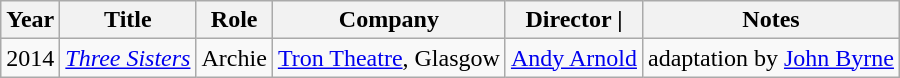<table class="wikitable plain sortable">
<tr>
<th scope="col">Year</th>
<th scope="col">Title</th>
<th scope="col">Role</th>
<th scope="col">Company</th>
<th scope="col">Director |</th>
<th scope="col" class="unsortable">Notes</th>
</tr>
<tr>
<td>2014</td>
<td><em><a href='#'>Three Sisters</a></em></td>
<td>Archie</td>
<td><a href='#'>Tron Theatre</a>, Glasgow</td>
<td><a href='#'>Andy Arnold</a></td>
<td>adaptation by <a href='#'>John Byrne</a></td>
</tr>
</table>
